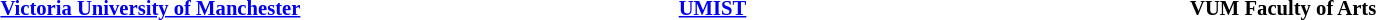<table class="toccolours" style="margin: 0 auto; width:90%; font-size: 0.86em">
<tr>
<td style="width: 33%;"></td>
<td style="width: 33%;"></td>
</tr>
<tr>
<td> </td>
</tr>
<tr>
<th><a href='#'>Victoria University of Manchester</a></th>
<th><a href='#'>UMIST</a></th>
<th>VUM Faculty of Arts</th>
</tr>
<tr>
<td><br></td>
<td><br></td>
<td><br></td>
</tr>
<tr>
<td> </td>
</tr>
<tr>
</tr>
</table>
